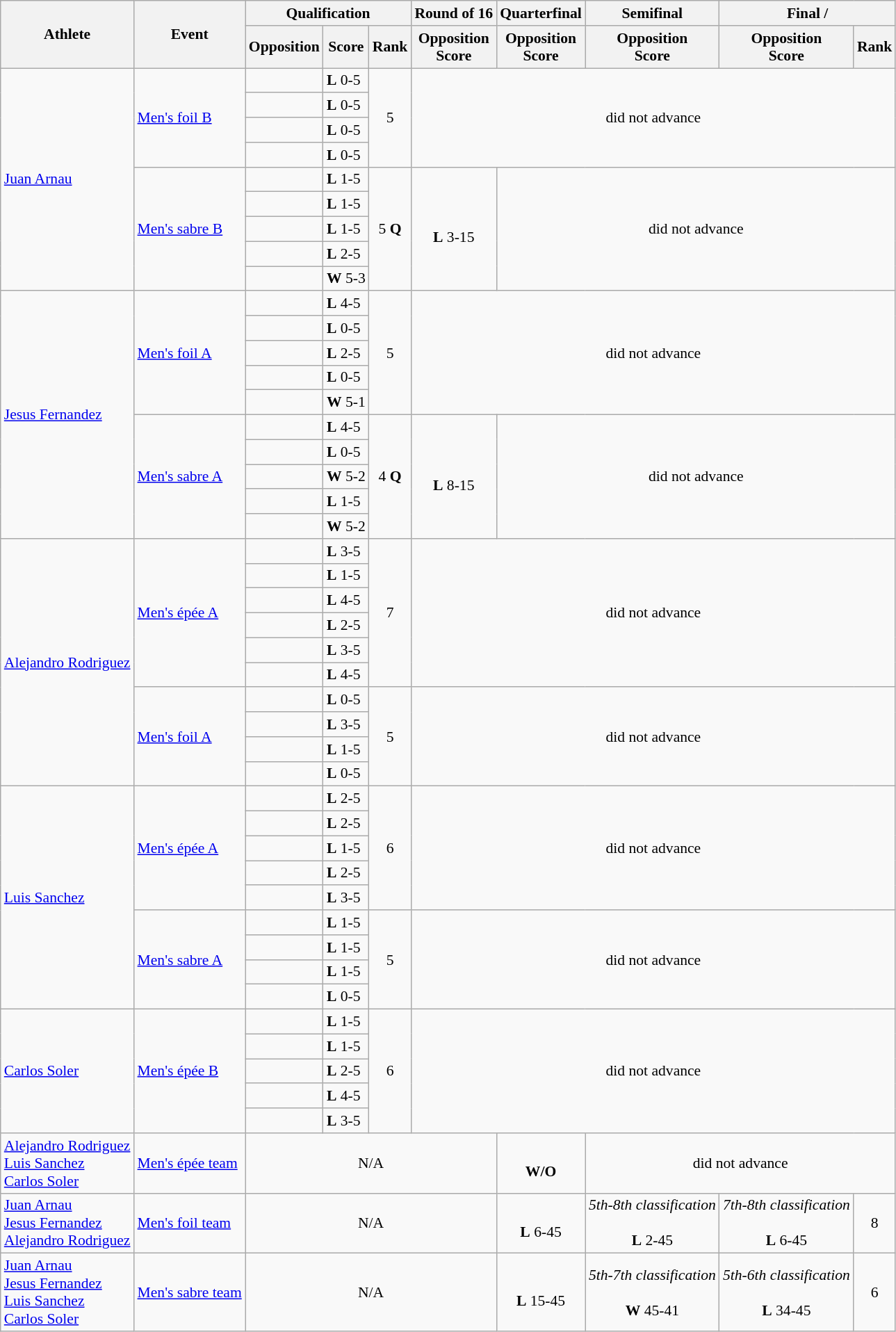<table class=wikitable style="font-size:90%">
<tr>
<th rowspan="2">Athlete</th>
<th rowspan="2">Event</th>
<th colspan="3">Qualification</th>
<th>Round of 16</th>
<th>Quarterfinal</th>
<th>Semifinal</th>
<th colspan="2">Final / </th>
</tr>
<tr>
<th>Opposition</th>
<th>Score</th>
<th>Rank</th>
<th>Opposition<br>Score</th>
<th>Opposition<br>Score</th>
<th>Opposition<br>Score</th>
<th>Opposition<br>Score</th>
<th>Rank</th>
</tr>
<tr>
<td rowspan=9><a href='#'>Juan Arnau</a></td>
<td rowspan=4><a href='#'>Men's foil B</a></td>
<td></td>
<td><strong>L</strong> 0-5</td>
<td align="center" rowspan=4>5</td>
<td align="center" rowspan=4 colspan=5>did not advance</td>
</tr>
<tr>
<td></td>
<td><strong>L</strong> 0-5</td>
</tr>
<tr>
<td></td>
<td><strong>L</strong> 0-5</td>
</tr>
<tr>
<td></td>
<td><strong>L</strong> 0-5</td>
</tr>
<tr>
<td rowspan=5><a href='#'>Men's sabre B</a></td>
<td></td>
<td><strong>L</strong> 1-5</td>
<td align="center" rowspan=5>5 <strong>Q</strong></td>
<td align="center" rowspan=5><br> <strong>L</strong> 3-15</td>
<td align="center" rowspan=5 colspan=4>did not advance</td>
</tr>
<tr>
<td></td>
<td><strong>L</strong> 1-5</td>
</tr>
<tr>
<td></td>
<td><strong>L</strong> 1-5</td>
</tr>
<tr>
<td></td>
<td><strong>L</strong> 2-5</td>
</tr>
<tr>
<td></td>
<td><strong>W</strong> 5-3</td>
</tr>
<tr>
<td rowspan=10><a href='#'>Jesus Fernandez</a></td>
<td rowspan=5><a href='#'>Men's foil A</a></td>
<td></td>
<td><strong>L</strong> 4-5</td>
<td align="center" rowspan=5>5</td>
<td align="center" rowspan=5 colspan=5>did not advance</td>
</tr>
<tr>
<td></td>
<td><strong>L</strong> 0-5</td>
</tr>
<tr>
<td></td>
<td><strong>L</strong> 2-5</td>
</tr>
<tr>
<td></td>
<td><strong>L</strong> 0-5</td>
</tr>
<tr>
<td></td>
<td><strong>W</strong> 5-1</td>
</tr>
<tr>
<td rowspan=5><a href='#'>Men's sabre A</a></td>
<td></td>
<td><strong>L</strong> 4-5</td>
<td align="center" rowspan=5>4 <strong>Q</strong></td>
<td align="center" rowspan=5><br> <strong>L</strong> 8-15</td>
<td align="center" rowspan=5 colspan=4>did not advance</td>
</tr>
<tr>
<td></td>
<td><strong>L</strong> 0-5</td>
</tr>
<tr>
<td></td>
<td><strong>W</strong> 5-2</td>
</tr>
<tr>
<td></td>
<td><strong>L</strong> 1-5</td>
</tr>
<tr>
<td></td>
<td><strong>W</strong> 5-2</td>
</tr>
<tr>
<td rowspan=10><a href='#'>Alejandro Rodriguez</a></td>
<td rowspan=6><a href='#'>Men's épée A</a></td>
<td></td>
<td><strong>L</strong> 3-5</td>
<td align="center" rowspan=6>7</td>
<td align="center" rowspan=6 colspan=5>did not advance</td>
</tr>
<tr>
<td></td>
<td><strong>L</strong> 1-5</td>
</tr>
<tr>
<td></td>
<td><strong>L</strong> 4-5</td>
</tr>
<tr>
<td></td>
<td><strong>L</strong> 2-5</td>
</tr>
<tr>
<td></td>
<td><strong>L</strong> 3-5</td>
</tr>
<tr>
<td></td>
<td><strong>L</strong> 4-5</td>
</tr>
<tr>
<td rowspan=4><a href='#'>Men's foil A</a></td>
<td></td>
<td><strong>L</strong> 0-5</td>
<td align="center" rowspan=4>5</td>
<td align="center" rowspan=4 colspan=5>did not advance</td>
</tr>
<tr>
<td></td>
<td><strong>L</strong> 3-5</td>
</tr>
<tr>
<td></td>
<td><strong>L</strong> 1-5</td>
</tr>
<tr>
<td></td>
<td><strong>L</strong> 0-5</td>
</tr>
<tr>
<td rowspan=9><a href='#'>Luis Sanchez</a></td>
<td rowspan=5><a href='#'>Men's épée A</a></td>
<td></td>
<td><strong>L</strong> 2-5</td>
<td align="center" rowspan=5>6</td>
<td align="center" rowspan=5 colspan=5>did not advance</td>
</tr>
<tr>
<td></td>
<td><strong>L</strong> 2-5</td>
</tr>
<tr>
<td></td>
<td><strong>L</strong> 1-5</td>
</tr>
<tr>
<td></td>
<td><strong>L</strong> 2-5</td>
</tr>
<tr>
<td></td>
<td><strong>L</strong> 3-5</td>
</tr>
<tr>
<td rowspan=4><a href='#'>Men's sabre A</a></td>
<td></td>
<td><strong>L</strong> 1-5</td>
<td align="center" rowspan=4>5</td>
<td align="center" rowspan=4 colspan=5>did not advance</td>
</tr>
<tr>
<td></td>
<td><strong>L</strong> 1-5</td>
</tr>
<tr>
<td></td>
<td><strong>L</strong> 1-5</td>
</tr>
<tr>
<td></td>
<td><strong>L</strong> 0-5</td>
</tr>
<tr>
<td rowspan=5><a href='#'>Carlos Soler</a></td>
<td rowspan=5><a href='#'>Men's épée B</a></td>
<td></td>
<td><strong>L</strong> 1-5</td>
<td align="center" rowspan=5>6</td>
<td align="center" rowspan=5 colspan=5>did not advance</td>
</tr>
<tr>
<td></td>
<td><strong>L</strong> 1-5</td>
</tr>
<tr>
<td></td>
<td><strong>L</strong> 2-5</td>
</tr>
<tr>
<td></td>
<td><strong>L</strong> 4-5</td>
</tr>
<tr>
<td></td>
<td><strong>L</strong> 3-5</td>
</tr>
<tr>
<td><a href='#'>Alejandro Rodriguez</a><br> <a href='#'>Luis Sanchez</a><br> <a href='#'>Carlos Soler</a></td>
<td><a href='#'>Men's épée team</a></td>
<td align="center" colspan=4>N/A</td>
<td align="center"><br> <strong>W/O</strong></td>
<td align="center" colspan=5>did not advance</td>
</tr>
<tr>
<td><a href='#'>Juan Arnau</a><br> <a href='#'>Jesus Fernandez</a><br> <a href='#'>Alejandro Rodriguez</a></td>
<td><a href='#'>Men's foil team</a></td>
<td align="center" colspan=4>N/A</td>
<td align="center"><br> <strong>L</strong> 6-45</td>
<td align="center"><em>5th-8th classification</em><br> <br> <strong>L</strong> 2-45</td>
<td align="center"><em>7th-8th classification</em><br> <br> <strong>L</strong> 6-45</td>
<td align="center">8</td>
</tr>
<tr>
<td><a href='#'>Juan Arnau</a><br> <a href='#'>Jesus Fernandez</a><br> <a href='#'>Luis Sanchez</a><br> <a href='#'>Carlos Soler</a></td>
<td><a href='#'>Men's sabre team</a></td>
<td align="center" colspan=4>N/A</td>
<td align="center"><br> <strong>L</strong> 15-45</td>
<td align="center"><em>5th-7th classification</em><br> <br> <strong>W</strong> 45-41</td>
<td align="center"><em>5th-6th classification</em><br> <br> <strong>L</strong> 34-45</td>
<td align="center">6</td>
</tr>
</table>
